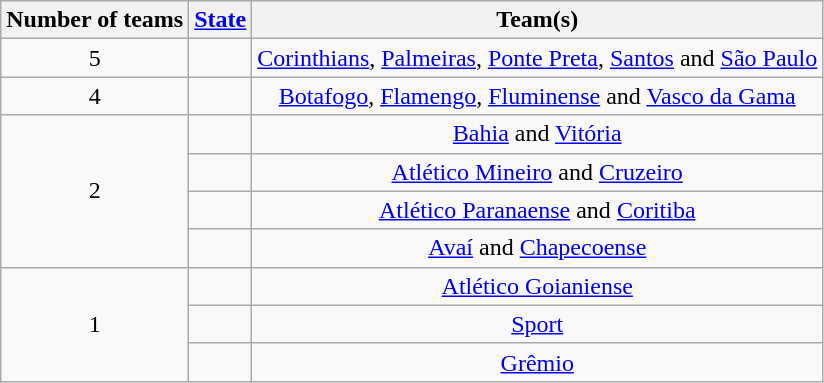<table class="wikitable" style="text-align:center">
<tr>
<th>Number of teams</th>
<th><a href='#'>State</a></th>
<th>Team(s)</th>
</tr>
<tr>
<td>5</td>
<td align=left></td>
<td><a href='#'>Corinthians</a>, <a href='#'>Palmeiras</a>, <a href='#'>Ponte Preta</a>, <a href='#'>Santos</a> and <a href='#'>São Paulo</a></td>
</tr>
<tr>
<td>4</td>
<td align=left></td>
<td><a href='#'>Botafogo</a>, <a href='#'>Flamengo</a>, <a href='#'>Fluminense</a> and <a href='#'>Vasco da Gama</a></td>
</tr>
<tr>
<td rowspan=4>2</td>
<td align=left></td>
<td><a href='#'>Bahia</a> and <a href='#'>Vitória</a></td>
</tr>
<tr>
<td align=left></td>
<td><a href='#'>Atlético Mineiro</a> and <a href='#'>Cruzeiro</a></td>
</tr>
<tr>
<td align=left></td>
<td><a href='#'>Atlético Paranaense</a> and <a href='#'>Coritiba</a></td>
</tr>
<tr>
<td align=left></td>
<td><a href='#'>Avaí</a> and <a href='#'>Chapecoense</a></td>
</tr>
<tr>
<td rowspan=3>1</td>
<td align=left></td>
<td><a href='#'>Atlético Goianiense</a></td>
</tr>
<tr>
<td align=left></td>
<td><a href='#'>Sport</a></td>
</tr>
<tr>
<td align=left></td>
<td><a href='#'>Grêmio</a></td>
</tr>
</table>
